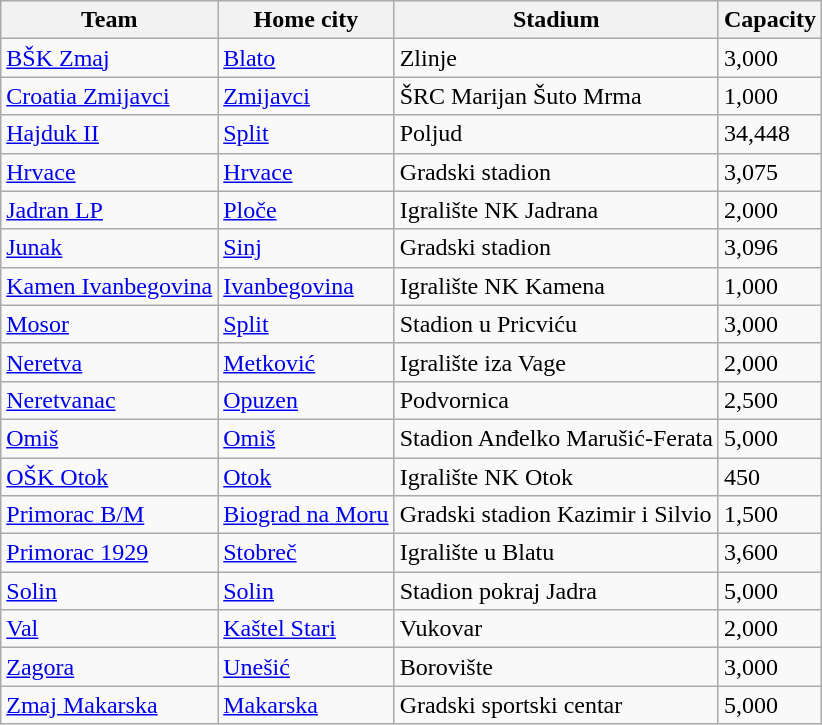<table class="wikitable sortable">
<tr>
<th>Team</th>
<th>Home city</th>
<th>Stadium</th>
<th>Capacity</th>
</tr>
<tr>
<td><a href='#'>BŠK Zmaj</a></td>
<td><a href='#'>Blato</a></td>
<td>Zlinje</td>
<td>3,000</td>
</tr>
<tr>
<td><a href='#'>Croatia Zmijavci</a></td>
<td><a href='#'>Zmijavci</a></td>
<td>ŠRC Marijan Šuto Mrma</td>
<td>1,000</td>
</tr>
<tr>
<td><a href='#'>Hajduk II</a></td>
<td><a href='#'>Split</a></td>
<td>Poljud</td>
<td>34,448</td>
</tr>
<tr>
<td><a href='#'>Hrvace</a></td>
<td><a href='#'>Hrvace</a></td>
<td>Gradski stadion</td>
<td>3,075</td>
</tr>
<tr>
<td><a href='#'>Jadran LP</a></td>
<td><a href='#'>Ploče</a></td>
<td>Igralište NK Jadrana</td>
<td>2,000</td>
</tr>
<tr>
<td><a href='#'>Junak</a></td>
<td><a href='#'>Sinj</a></td>
<td>Gradski stadion</td>
<td>3,096</td>
</tr>
<tr>
<td><a href='#'>Kamen Ivanbegovina</a></td>
<td><a href='#'>Ivanbegovina</a></td>
<td>Igralište NK Kamena</td>
<td>1,000</td>
</tr>
<tr>
<td><a href='#'>Mosor</a></td>
<td><a href='#'>Split</a></td>
<td>Stadion u Pricviću</td>
<td>3,000</td>
</tr>
<tr>
<td><a href='#'>Neretva</a></td>
<td><a href='#'>Metković</a></td>
<td>Igralište iza Vage</td>
<td>2,000</td>
</tr>
<tr>
<td><a href='#'>Neretvanac</a></td>
<td><a href='#'>Opuzen</a></td>
<td>Podvornica</td>
<td>2,500</td>
</tr>
<tr>
<td><a href='#'>Omiš</a></td>
<td><a href='#'>Omiš</a></td>
<td>Stadion Anđelko Marušić-Ferata</td>
<td>5,000</td>
</tr>
<tr>
<td><a href='#'>OŠK Otok</a></td>
<td><a href='#'>Otok</a></td>
<td>Igralište NK Otok</td>
<td>450</td>
</tr>
<tr>
<td><a href='#'>Primorac B/M</a></td>
<td><a href='#'>Biograd na Moru</a></td>
<td>Gradski stadion Kazimir i Silvio</td>
<td>1,500</td>
</tr>
<tr>
<td><a href='#'>Primorac 1929</a></td>
<td><a href='#'>Stobreč</a></td>
<td>Igralište u Blatu</td>
<td>3,600</td>
</tr>
<tr>
<td><a href='#'>Solin</a></td>
<td><a href='#'>Solin</a></td>
<td>Stadion pokraj Jadra</td>
<td>5,000</td>
</tr>
<tr>
<td><a href='#'>Val</a></td>
<td><a href='#'>Kaštel Stari</a></td>
<td>Vukovar</td>
<td>2,000</td>
</tr>
<tr>
<td><a href='#'>Zagora</a></td>
<td><a href='#'>Unešić</a></td>
<td>Borovište</td>
<td>3,000</td>
</tr>
<tr>
<td><a href='#'>Zmaj Makarska</a></td>
<td><a href='#'>Makarska</a></td>
<td>Gradski sportski centar</td>
<td>5,000</td>
</tr>
</table>
